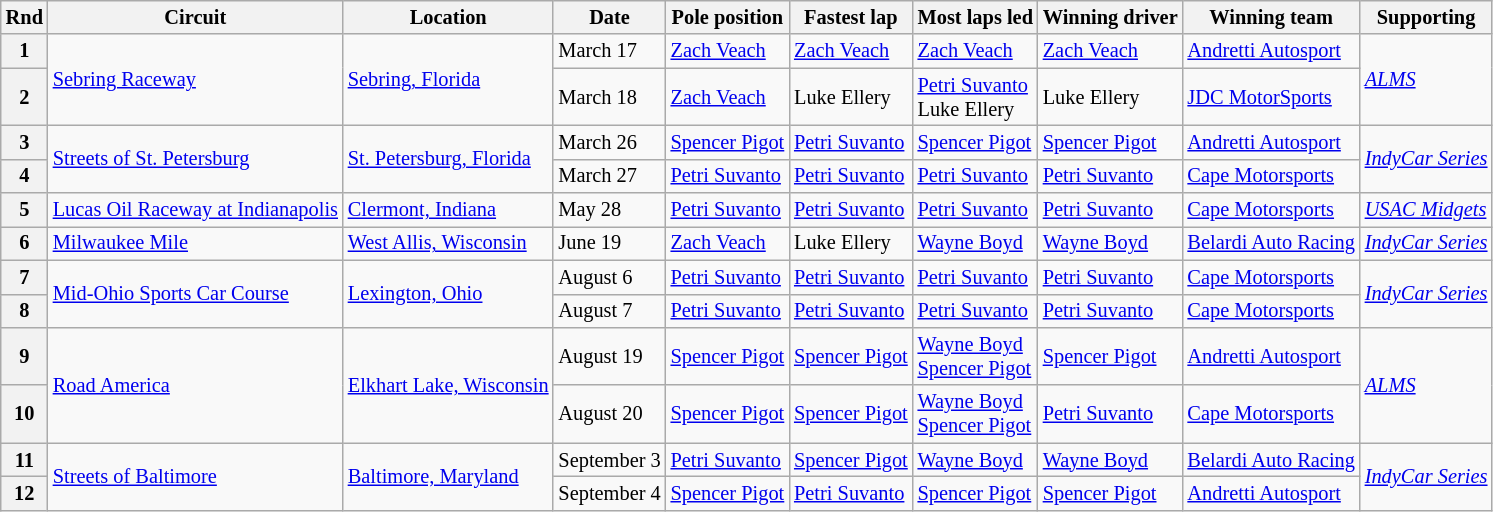<table class="wikitable" style="font-size: 85%;">
<tr>
<th Round>Rnd</th>
<th>Circuit</th>
<th>Location</th>
<th>Date</th>
<th>Pole position</th>
<th>Fastest lap</th>
<th>Most laps led</th>
<th>Winning driver</th>
<th>Winning team</th>
<th>Supporting</th>
</tr>
<tr>
<th>1</th>
<td rowspan=2><a href='#'>Sebring Raceway</a></td>
<td rowspan=2><a href='#'>Sebring, Florida</a></td>
<td>March 17</td>
<td> <a href='#'>Zach Veach</a></td>
<td> <a href='#'>Zach Veach</a></td>
<td> <a href='#'>Zach Veach</a></td>
<td> <a href='#'>Zach Veach</a></td>
<td> <a href='#'>Andretti Autosport</a></td>
<td rowspan=2><em><a href='#'>ALMS</a></em></td>
</tr>
<tr>
<th>2</th>
<td>March 18</td>
<td> <a href='#'>Zach Veach</a></td>
<td> Luke Ellery</td>
<td> <a href='#'>Petri Suvanto</a><br> Luke Ellery</td>
<td> Luke Ellery</td>
<td> <a href='#'>JDC MotorSports</a></td>
</tr>
<tr>
<th>3</th>
<td rowspan=2><a href='#'>Streets of St. Petersburg</a></td>
<td rowspan=2><a href='#'>St. Petersburg, Florida</a></td>
<td>March 26</td>
<td> <a href='#'>Spencer Pigot</a></td>
<td> <a href='#'>Petri Suvanto</a></td>
<td> <a href='#'>Spencer Pigot</a></td>
<td> <a href='#'>Spencer Pigot</a></td>
<td> <a href='#'>Andretti Autosport</a></td>
<td rowspan=2><em><a href='#'>IndyCar Series</a></em></td>
</tr>
<tr>
<th>4</th>
<td>March 27</td>
<td> <a href='#'>Petri Suvanto</a></td>
<td> <a href='#'>Petri Suvanto</a></td>
<td> <a href='#'>Petri Suvanto</a></td>
<td> <a href='#'>Petri Suvanto</a></td>
<td> <a href='#'>Cape Motorsports</a></td>
</tr>
<tr>
<th>5</th>
<td><a href='#'>Lucas Oil Raceway at Indianapolis</a></td>
<td><a href='#'>Clermont, Indiana</a></td>
<td>May 28</td>
<td> <a href='#'>Petri Suvanto</a></td>
<td> <a href='#'>Petri Suvanto</a></td>
<td> <a href='#'>Petri Suvanto</a></td>
<td> <a href='#'>Petri Suvanto</a></td>
<td> <a href='#'>Cape Motorsports</a></td>
<td><em><a href='#'>USAC Midgets</a></em></td>
</tr>
<tr>
<th>6</th>
<td><a href='#'>Milwaukee Mile</a></td>
<td><a href='#'>West Allis, Wisconsin</a></td>
<td>June 19</td>
<td> <a href='#'>Zach Veach</a></td>
<td> Luke Ellery</td>
<td> <a href='#'>Wayne Boyd</a></td>
<td> <a href='#'>Wayne Boyd</a></td>
<td> <a href='#'>Belardi Auto Racing</a></td>
<td><em><a href='#'>IndyCar Series</a></em></td>
</tr>
<tr>
<th>7</th>
<td rowspan=2><a href='#'>Mid-Ohio Sports Car Course</a></td>
<td rowspan=2><a href='#'>Lexington, Ohio</a></td>
<td>August 6</td>
<td> <a href='#'>Petri Suvanto</a></td>
<td> <a href='#'>Petri Suvanto</a></td>
<td> <a href='#'>Petri Suvanto</a></td>
<td> <a href='#'>Petri Suvanto</a></td>
<td> <a href='#'>Cape Motorsports</a></td>
<td rowspan=2><em><a href='#'>IndyCar Series</a></em></td>
</tr>
<tr>
<th>8</th>
<td>August 7</td>
<td> <a href='#'>Petri Suvanto</a></td>
<td> <a href='#'>Petri Suvanto</a></td>
<td> <a href='#'>Petri Suvanto</a></td>
<td> <a href='#'>Petri Suvanto</a></td>
<td> <a href='#'>Cape Motorsports</a></td>
</tr>
<tr>
<th>9</th>
<td rowspan=2><a href='#'>Road America</a></td>
<td rowspan=2><a href='#'>Elkhart Lake, Wisconsin</a></td>
<td>August 19</td>
<td> <a href='#'>Spencer Pigot</a></td>
<td> <a href='#'>Spencer Pigot</a></td>
<td> <a href='#'>Wayne Boyd</a><br> <a href='#'>Spencer Pigot</a></td>
<td> <a href='#'>Spencer Pigot</a></td>
<td> <a href='#'>Andretti Autosport</a></td>
<td rowspan=2><em><a href='#'>ALMS</a></em></td>
</tr>
<tr>
<th>10</th>
<td>August 20</td>
<td> <a href='#'>Spencer Pigot</a></td>
<td> <a href='#'>Spencer Pigot</a></td>
<td> <a href='#'>Wayne Boyd</a><br> <a href='#'>Spencer Pigot</a></td>
<td> <a href='#'>Petri Suvanto</a></td>
<td> <a href='#'>Cape Motorsports</a></td>
</tr>
<tr>
<th>11</th>
<td rowspan=2><a href='#'>Streets of Baltimore</a></td>
<td rowspan=2><a href='#'>Baltimore, Maryland</a></td>
<td>September 3</td>
<td> <a href='#'>Petri Suvanto</a></td>
<td> <a href='#'>Spencer Pigot</a></td>
<td> <a href='#'>Wayne Boyd</a></td>
<td> <a href='#'>Wayne Boyd</a></td>
<td> <a href='#'>Belardi Auto Racing</a></td>
<td rowspan=2><em><a href='#'>IndyCar Series</a></em></td>
</tr>
<tr>
<th>12</th>
<td>September 4</td>
<td> <a href='#'>Spencer Pigot</a></td>
<td> <a href='#'>Petri Suvanto</a></td>
<td> <a href='#'>Spencer Pigot</a></td>
<td> <a href='#'>Spencer Pigot</a></td>
<td> <a href='#'>Andretti Autosport</a></td>
</tr>
</table>
